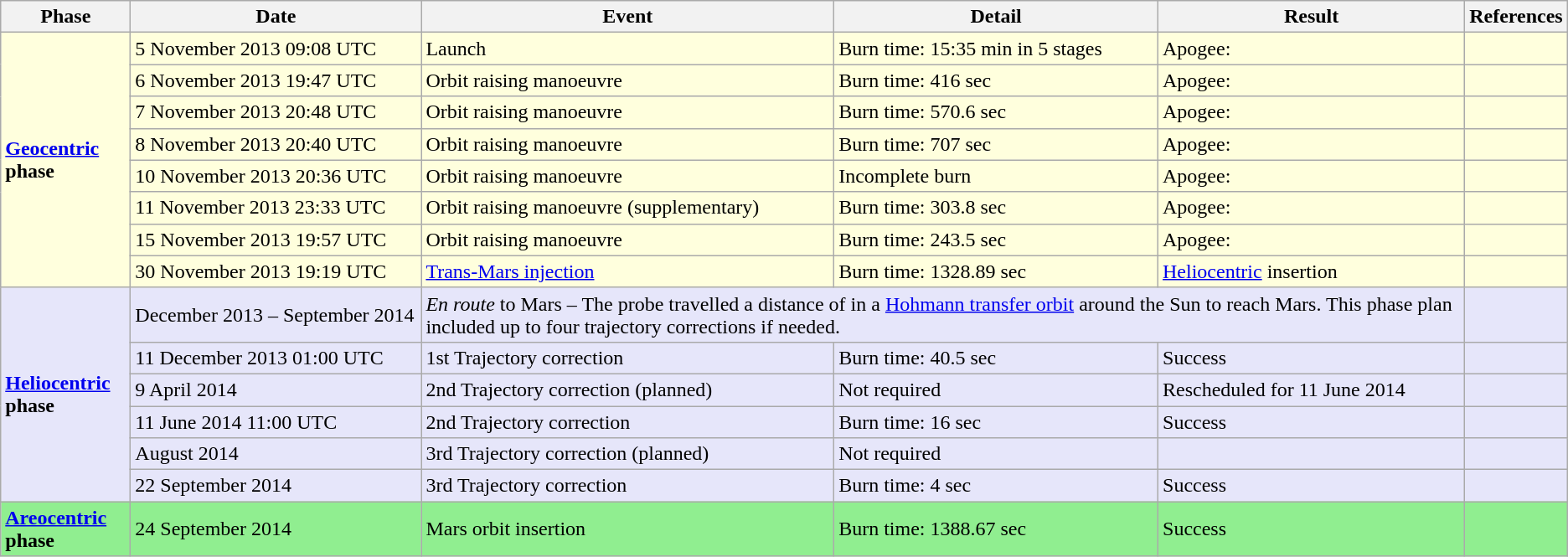<table class="wikitable">
<tr>
<th style="width:6em">Phase</th>
<th style="width:14em">Date</th>
<th>Event</th>
<th>Detail</th>
<th>Result</th>
<th>References</th>
</tr>
<tr style="background:#ffd;">
<td rowspan=8><strong><a href='#'>Geocentric</a> phase</strong></td>
<td>5 November 2013 09:08 UTC</td>
<td>Launch</td>
<td>Burn time: 15:35 min in 5 stages</td>
<td>Apogee: </td>
<td></td>
</tr>
<tr style="background:#ffd;">
<td>6 November 2013 19:47 UTC</td>
<td>Orbit raising manoeuvre</td>
<td>Burn time: 416 sec</td>
<td>Apogee: </td>
<td></td>
</tr>
<tr style="background:#ffd;">
<td>7 November 2013 20:48 UTC</td>
<td>Orbit raising manoeuvre</td>
<td>Burn time: 570.6 sec</td>
<td>Apogee: </td>
<td></td>
</tr>
<tr style="background:#ffd;">
<td>8 November 2013 20:40 UTC</td>
<td>Orbit raising manoeuvre</td>
<td>Burn time: 707 sec</td>
<td>Apogee: </td>
<td></td>
</tr>
<tr style="background:#ffd;">
<td>10 November 2013 20:36 UTC</td>
<td>Orbit raising manoeuvre</td>
<td>Incomplete burn</td>
<td>Apogee: </td>
<td></td>
</tr>
<tr style="background:#ffd;">
<td>11 November 2013 23:33 UTC</td>
<td>Orbit raising manoeuvre (supplementary)</td>
<td>Burn time: 303.8 sec</td>
<td>Apogee: </td>
<td></td>
</tr>
<tr style="background:#ffd">
<td>15 November 2013 19:57 UTC</td>
<td>Orbit raising manoeuvre</td>
<td>Burn time: 243.5 sec</td>
<td>Apogee: </td>
<td></td>
</tr>
<tr style="background:#ffd">
<td>30 November 2013 19:19 UTC</td>
<td><a href='#'>Trans-Mars injection</a></td>
<td>Burn time: 1328.89 sec</td>
<td><a href='#'>Heliocentric</a> insertion</td>
<td></td>
</tr>
<tr style="background:#E6E6FA;">
<td rowspan=6><strong><a href='#'>Heliocentric</a> phase</strong></td>
<td>December 2013 – September 2014</td>
<td colspan="3" align="center;"><em>En route</em> to Mars – The probe travelled a distance of  in a <a href='#'>Hohmann transfer orbit</a> around the Sun to reach Mars. This phase plan included up to four trajectory corrections if needed.</td>
<td></td>
</tr>
<tr style="background:#E6E6FA;">
<td>11 December 2013 01:00 UTC</td>
<td>1st Trajectory correction</td>
<td>Burn time: 40.5 sec</td>
<td>Success</td>
<td></td>
</tr>
<tr style="background:#E6E6FA;">
<td>9 April 2014</td>
<td>2nd Trajectory correction (planned)</td>
<td>Not required</td>
<td>Rescheduled for 11 June 2014</td>
<td></td>
</tr>
<tr style="background:#E6E6FA;">
<td>11 June 2014 11:00 UTC</td>
<td>2nd Trajectory correction</td>
<td>Burn time: 16 sec</td>
<td>Success</td>
<td></td>
</tr>
<tr style="background:#E6E6FA;">
<td>August 2014</td>
<td>3rd Trajectory correction (planned)</td>
<td>Not required</td>
<td></td>
<td></td>
</tr>
<tr style="background:#E6E6FA;">
<td>22 September 2014</td>
<td>3rd Trajectory correction</td>
<td>Burn time: 4 sec</td>
<td>Success</td>
<td></td>
</tr>
<tr style="background:#90EE90">
<td><strong><a href='#'>Areocentric</a> phase</strong></td>
<td>24 September 2014</td>
<td>Mars orbit insertion</td>
<td>Burn time: 1388.67 sec</td>
<td>Success</td>
<td></td>
</tr>
</table>
